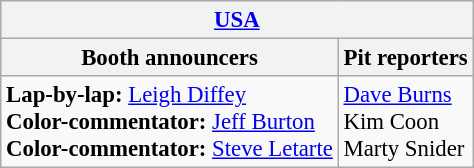<table class="wikitable" style="font-size: 95%">
<tr>
<th colspan="2"><a href='#'>USA</a></th>
</tr>
<tr>
<th>Booth announcers</th>
<th>Pit reporters</th>
</tr>
<tr>
<td><strong>Lap-by-lap:</strong> <a href='#'>Leigh Diffey</a><br><strong>Color-commentator:</strong> <a href='#'>Jeff Burton</a><br><strong>Color-commentator:</strong> <a href='#'>Steve Letarte</a></td>
<td><a href='#'>Dave Burns</a><br>Kim Coon<br>Marty Snider</td>
</tr>
</table>
